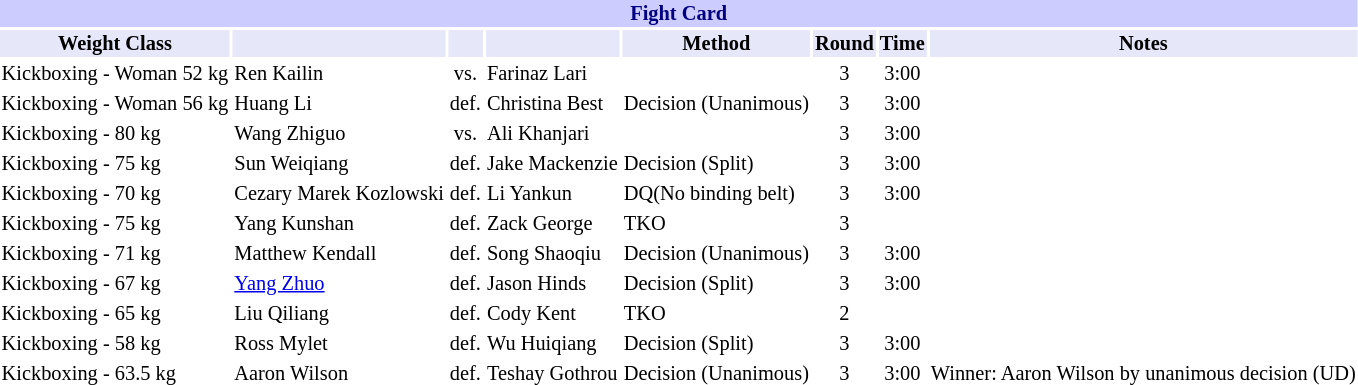<table class="toccolours" style="font-size: 85%;">
<tr>
<th colspan="8" style="background-color: #ccf; color: #000080; text-align: center;"><strong>Fight Card</strong></th>
</tr>
<tr>
<th colspan="1" style="background-color: #E6E8FA; color: #000000; text-align: center;">Weight Class</th>
<th colspan="1" style="background-color: #E6E8FA; color: #000000; text-align: center;"></th>
<th colspan="1" style="background-color: #E6E8FA; color: #000000; text-align: center;"></th>
<th colspan="1" style="background-color: #E6E8FA; color: #000000; text-align: center;"></th>
<th colspan="1" style="background-color: #E6E8FA; color: #000000; text-align: center;">Method</th>
<th colspan="1" style="background-color: #E6E8FA; color: #000000; text-align: center;">Round</th>
<th colspan="1" style="background-color: #E6E8FA; color: #000000; text-align: center;">Time</th>
<th colspan="1" style="background-color: #E6E8FA; color: #000000; text-align: center;">Notes</th>
</tr>
<tr>
<td>Kickboxing - Woman 52 kg</td>
<td> Ren Kailin</td>
<td align=center>vs.</td>
<td> Farinaz Lari</td>
<td></td>
<td align=center>3</td>
<td align=center>3:00</td>
<td></td>
</tr>
<tr>
<td>Kickboxing - Woman 56 kg</td>
<td> Huang Li</td>
<td align=center>def.</td>
<td> Christina Best</td>
<td>Decision (Unanimous)</td>
<td align=center>3</td>
<td align=center>3:00</td>
<td></td>
</tr>
<tr>
<td>Kickboxing - 80 kg</td>
<td> Wang Zhiguo</td>
<td align=center>vs.</td>
<td> Ali Khanjari</td>
<td></td>
<td align=center>3</td>
<td align=center>3:00</td>
<td></td>
</tr>
<tr>
<td>Kickboxing - 75 kg</td>
<td> Sun Weiqiang</td>
<td align=center>def.</td>
<td> Jake Mackenzie</td>
<td>Decision (Split)</td>
<td align=center>3</td>
<td align=center>3:00</td>
<td></td>
</tr>
<tr>
<td>Kickboxing - 70 kg</td>
<td> Cezary Marek Kozlowski</td>
<td align=center>def.</td>
<td> Li Yankun</td>
<td>DQ(No binding belt)</td>
<td align=center>3</td>
<td align=center>3:00</td>
<td></td>
</tr>
<tr>
<td>Kickboxing - 75 kg</td>
<td> Yang Kunshan</td>
<td align=center>def.</td>
<td> Zack George</td>
<td>TKO</td>
<td align=center>3</td>
<td align=center></td>
<td></td>
</tr>
<tr>
<td>Kickboxing - 71 kg</td>
<td> Matthew Kendall</td>
<td align=center>def.</td>
<td> Song Shaoqiu</td>
<td>Decision (Unanimous)</td>
<td align=center>3</td>
<td align=center>3:00</td>
<td></td>
</tr>
<tr>
<td>Kickboxing - 67 kg</td>
<td> <a href='#'>Yang Zhuo</a></td>
<td align=center>def.</td>
<td> Jason Hinds</td>
<td>Decision (Split)</td>
<td align=center>3</td>
<td align=center>3:00</td>
<td></td>
</tr>
<tr>
<td>Kickboxing - 65 kg</td>
<td> Liu Qiliang</td>
<td align=center>def.</td>
<td> Cody Kent</td>
<td>TKO</td>
<td align=center>2</td>
<td align=center></td>
<td></td>
</tr>
<tr>
<td>Kickboxing - 58 kg</td>
<td> Ross Mylet</td>
<td align=center>def.</td>
<td> Wu Huiqiang</td>
<td>Decision (Split)</td>
<td align=center>3</td>
<td align=center>3:00</td>
<td></td>
</tr>
<tr>
<td>Kickboxing -  63.5 kg</td>
<td> Aaron Wilson</td>
<td align=center>def.</td>
<td> Teshay Gothrou</td>
<td>Decision (Unanimous)</td>
<td align=center>3</td>
<td align=center>3:00</td>
<td>Winner: Aaron Wilson by unanimous decision (UD)</td>
</tr>
<tr>
</tr>
</table>
